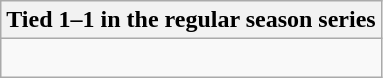<table class="wikitable collapsible collapsed">
<tr>
<th>Tied 1–1 in the regular season series</th>
</tr>
<tr>
<td><br>
</td>
</tr>
</table>
